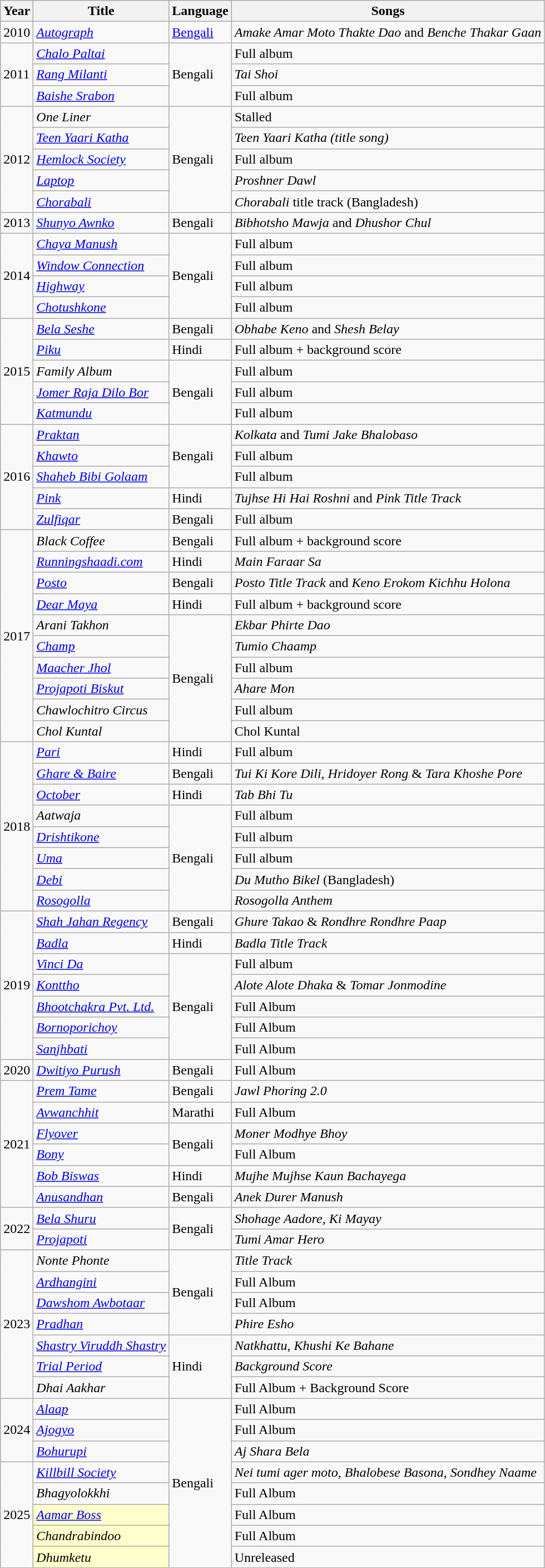<table class="wikitable sortable">
<tr>
<th>Year</th>
<th>Title</th>
<th>Language</th>
<th>Songs</th>
</tr>
<tr>
<td>2010</td>
<td><em><a href='#'>Autograph</a></em></td>
<td><a href='#'>Bengali</a></td>
<td><em>Amake Amar Moto Thakte Dao</em> and <em>Benche Thakar Gaan</em></td>
</tr>
<tr>
<td rowspan="3">2011</td>
<td><em><a href='#'>Chalo Paltai</a></em></td>
<td rowspan="3">Bengali</td>
<td>Full album</td>
</tr>
<tr>
<td><em><a href='#'>Rang Milanti</a></em></td>
<td><em>Tai Shoi</em></td>
</tr>
<tr>
<td><em><a href='#'>Baishe Srabon</a></em></td>
<td>Full album</td>
</tr>
<tr>
<td rowspan="5">2012</td>
<td><em>One Liner</em></td>
<td rowspan="5">Bengali</td>
<td>Stalled</td>
</tr>
<tr>
<td><em><a href='#'>Teen Yaari Katha</a></em></td>
<td><em>Teen Yaari Katha (title song)</em></td>
</tr>
<tr>
<td><em><a href='#'>Hemlock Society</a></em></td>
<td>Full album</td>
</tr>
<tr>
<td><em><a href='#'>Laptop</a></em></td>
<td><em>Proshner Dawl</em></td>
</tr>
<tr>
<td><em><a href='#'>Chorabali</a></em></td>
<td><em>Chorabali</em> title track (Bangladesh)</td>
</tr>
<tr>
<td>2013</td>
<td><em><a href='#'>Shunyo Awnko</a></em></td>
<td>Bengali</td>
<td><em>Bibhotsho Mawja</em> and <em>Dhushor Chul</em></td>
</tr>
<tr>
<td rowspan="4">2014</td>
<td><em><a href='#'>Chaya Manush</a></em></td>
<td rowspan="4">Bengali</td>
<td>Full album</td>
</tr>
<tr>
<td><em><a href='#'>Window Connection</a></em></td>
<td>Full album</td>
</tr>
<tr>
<td><em><a href='#'>Highway</a></em></td>
<td>Full album</td>
</tr>
<tr>
<td><em><a href='#'>Chotushkone</a></em></td>
<td>Full album</td>
</tr>
<tr>
<td rowspan="5">2015</td>
<td><em><a href='#'>Bela Seshe</a></em></td>
<td>Bengali</td>
<td><em>Obhabe Keno</em> and <em>Shesh Belay</em></td>
</tr>
<tr>
<td><em><a href='#'>Piku</a></em></td>
<td>Hindi</td>
<td>Full album + background score</td>
</tr>
<tr>
<td><em>Family Album</em></td>
<td rowspan="3">Bengali</td>
<td>Full album</td>
</tr>
<tr>
<td><em><a href='#'>Jomer Raja Dilo Bor</a></em></td>
<td>Full album</td>
</tr>
<tr>
<td><em><a href='#'>Katmundu</a></em></td>
<td>Full album</td>
</tr>
<tr>
<td rowspan="5">2016</td>
<td><em><a href='#'>Praktan</a></em></td>
<td rowspan="3">Bengali</td>
<td><em>Kolkata</em> and <em>Tumi Jake Bhalobaso</em></td>
</tr>
<tr>
<td><em><a href='#'>Khawto</a></em></td>
<td>Full album</td>
</tr>
<tr>
<td><em><a href='#'>Shaheb Bibi Golaam</a></em></td>
<td>Full album</td>
</tr>
<tr>
<td><em><a href='#'>Pink</a></em></td>
<td>Hindi</td>
<td><em>Tujhse Hi Hai Roshni</em> and <em>Pink Title Track</em></td>
</tr>
<tr>
<td><em><a href='#'>Zulfiqar</a></em></td>
<td>Bengali</td>
<td>Full album</td>
</tr>
<tr>
<td rowspan="10">2017</td>
<td><em>Black Coffee</em></td>
<td>Bengali</td>
<td>Full album + background score</td>
</tr>
<tr>
<td><em><a href='#'>Runningshaadi.com</a></em></td>
<td>Hindi</td>
<td><em>Main Faraar Sa</em></td>
</tr>
<tr>
<td><em><a href='#'>Posto</a></em></td>
<td>Bengali</td>
<td><em>Posto Title Track</em> and <em>Keno Erokom Kichhu Holona</em></td>
</tr>
<tr>
<td><em><a href='#'>Dear Maya</a></em></td>
<td>Hindi</td>
<td>Full album + background score</td>
</tr>
<tr>
<td><em>Arani Takhon</em></td>
<td rowspan="6">Bengali</td>
<td><em>Ekbar Phirte Dao</em></td>
</tr>
<tr>
<td><em><a href='#'>Champ</a></em></td>
<td><em>Tumio Chaamp</em></td>
</tr>
<tr>
<td><em><a href='#'>Maacher Jhol</a></em></td>
<td>Full album</td>
</tr>
<tr>
<td><em><a href='#'>Projapoti Biskut</a></em></td>
<td><em>Ahare Mon</em></td>
</tr>
<tr>
<td><em>Chawlochitro Circus</em></td>
<td>Full album</td>
</tr>
<tr>
<td><em>Chol Kuntal</em></td>
<td>Chol Kuntal</td>
</tr>
<tr>
<td rowspan="8">2018</td>
<td><em><a href='#'>Pari</a></em></td>
<td>Hindi</td>
<td>Full album</td>
</tr>
<tr>
<td><em><a href='#'>Ghare & Baire</a></em></td>
<td>Bengali</td>
<td><em>Tui Ki Kore Dili</em>, <em>Hridoyer Rong</em> & <em>Tara Khoshe Pore</em></td>
</tr>
<tr>
<td><em><a href='#'>October</a></em></td>
<td>Hindi</td>
<td><em>Tab Bhi Tu</em></td>
</tr>
<tr>
<td><em>Aatwaja</em></td>
<td rowspan="5">Bengali</td>
<td>Full album</td>
</tr>
<tr>
<td><em><a href='#'>Drishtikone</a></em></td>
<td>Full album</td>
</tr>
<tr>
<td><em><a href='#'>Uma</a></em></td>
<td>Full album</td>
</tr>
<tr>
<td><em><a href='#'>Debi</a></em></td>
<td><em>Du Mutho Bikel</em> (Bangladesh)</td>
</tr>
<tr>
<td><em><a href='#'>Rosogolla</a></em></td>
<td><em>Rosogolla Anthem</em></td>
</tr>
<tr>
<td rowspan="7">2019</td>
<td><em><a href='#'>Shah Jahan Regency</a></em></td>
<td>Bengali</td>
<td><em>Ghure Takao</em> & <em>Rondhre Rondhre Paap</em></td>
</tr>
<tr>
<td><em><a href='#'>Badla</a></em></td>
<td>Hindi</td>
<td><em>Badla Title Track</em></td>
</tr>
<tr>
<td><em><a href='#'>Vinci Da</a></em></td>
<td rowspan="5">Bengali</td>
<td>Full album</td>
</tr>
<tr>
<td><em><a href='#'>Konttho</a></em></td>
<td><em>Alote Alote Dhaka</em> & <em>Tomar Jonmodine</em></td>
</tr>
<tr>
<td><em><a href='#'>Bhootchakra Pvt. Ltd.</a></em></td>
<td>Full Album</td>
</tr>
<tr>
<td><em><a href='#'>Bornoporichoy</a></em></td>
<td>Full Album</td>
</tr>
<tr>
<td><em><a href='#'>Sanjhbati</a></em></td>
<td>Full Album</td>
</tr>
<tr>
<td rowspan="1">2020</td>
<td><em><a href='#'>Dwitiyo Purush</a></em></td>
<td>Bengali</td>
<td>Full Album</td>
</tr>
<tr>
<td rowspan="6">2021</td>
<td><em><a href='#'>Prem Tame</a></em></td>
<td>Bengali</td>
<td><em>Jawl Phoring 2.0</em></td>
</tr>
<tr>
<td><em><a href='#'>Avwanchhit</a></em></td>
<td>Marathi</td>
<td>Full Album</td>
</tr>
<tr>
<td><em><a href='#'>Flyover</a></em></td>
<td rowspan="2">Bengali</td>
<td><em>Moner Modhye Bhoy</em></td>
</tr>
<tr>
<td "><em><a href='#'>Bony</a></em></td>
<td>Full Album</td>
</tr>
<tr>
<td><em><a href='#'>Bob Biswas</a></em></td>
<td>Hindi</td>
<td><em>Mujhe Mujhse Kaun Bachayega</em></td>
</tr>
<tr>
<td><em><a href='#'>Anusandhan</a></em></td>
<td>Bengali</td>
<td><em>Anek Durer Manush</em></td>
</tr>
<tr>
<td rowspan="2">2022</td>
<td><em><a href='#'>Bela Shuru</a></em></td>
<td rowspan="2">Bengali</td>
<td><em>Shohage Aadore, Ki Mayay</em></td>
</tr>
<tr>
<td><em><a href='#'>Projapoti</a></em></td>
<td><em>Tumi Amar Hero</em></td>
</tr>
<tr>
<td rowspan="7">2023</td>
<td><em>Nonte Phonte</em></td>
<td rowspan="4">Bengali</td>
<td><em>Title Track</em></td>
</tr>
<tr>
<td><em><a href='#'>Ardhangini</a></em></td>
<td>Full Album</td>
</tr>
<tr>
<td><em><a href='#'>Dawshom Awbotaar</a></em></td>
<td>Full Album</td>
</tr>
<tr>
<td><em><a href='#'>Pradhan</a></em></td>
<td><em>Phire Esho</em></td>
</tr>
<tr>
<td><em><a href='#'>Shastry Viruddh Shastry</a></em></td>
<td rowspan="3">Hindi</td>
<td><em>Natkhattu, Khushi Ke Bahane</em></td>
</tr>
<tr>
<td><em><a href='#'>Trial Period</a></em></td>
<td><em>Background Score</em></td>
</tr>
<tr>
<td><em>Dhai Aakhar</em></td>
<td>Full Album + Background Score</td>
</tr>
<tr>
<td rowspan="3">2024</td>
<td><a href='#'><em>Alaap</em></a></td>
<td rowspan="8">Bengali</td>
<td>Full Album</td>
</tr>
<tr>
<td><em><a href='#'>Ajogyo</a></em></td>
<td>Full Album</td>
</tr>
<tr>
<td><em><a href='#'>Bohurupi</a></em></td>
<td><em>Aj Shara Bela</em></td>
</tr>
<tr>
<td rowspan="5">2025</td>
<td><em><a href='#'>Killbill Society</a></em></td>
<td><em>Nei tumi ager moto, Bhalobese Basona, Sondhey Naame</em></td>
</tr>
<tr>
<td><em>Bhagyolokkhi</em></td>
<td>Full Album</td>
</tr>
<tr>
<td style="background:#ffc;"><em><a href='#'>Aamar Boss</a></em></td>
<td>Full Album</td>
</tr>
<tr>
<td style="background:#ffc;"><em>Chandrabindoo</em></td>
<td>Full Album</td>
</tr>
<tr>
<td style="background:#ffc;"><em>Dhumketu</em></td>
<td>Unreleased</td>
</tr>
</table>
